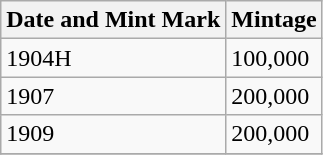<table class="wikitable">
<tr>
<th>Date and Mint Mark</th>
<th>Mintage</th>
</tr>
<tr>
<td>1904H</td>
<td>100,000</td>
</tr>
<tr>
<td>1907</td>
<td>200,000</td>
</tr>
<tr>
<td>1909</td>
<td>200,000</td>
</tr>
<tr>
</tr>
</table>
